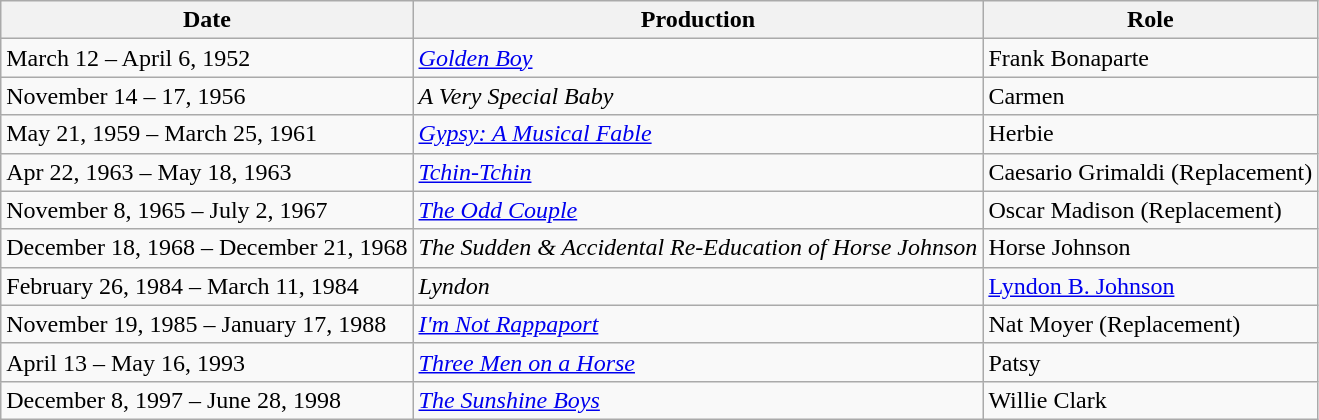<table class="wikitable sortable">
<tr>
<th>Date</th>
<th>Production</th>
<th>Role</th>
</tr>
<tr>
<td>March 12 – April 6, 1952</td>
<td><em><a href='#'>Golden Boy</a></em></td>
<td>Frank Bonaparte</td>
</tr>
<tr>
<td>November 14 – 17, 1956</td>
<td><em>A Very Special Baby</em></td>
<td>Carmen</td>
</tr>
<tr>
<td>May 21, 1959 – March 25, 1961</td>
<td><em><a href='#'>Gypsy: A Musical Fable</a></em></td>
<td>Herbie</td>
</tr>
<tr>
<td>Apr 22, 1963 – May 18, 1963</td>
<td><em><a href='#'>Tchin-Tchin</a></em></td>
<td>Caesario Grimaldi (Replacement)</td>
</tr>
<tr>
<td>November 8, 1965 – July 2, 1967</td>
<td><em><a href='#'>The Odd Couple</a></em></td>
<td>Oscar Madison (Replacement)</td>
</tr>
<tr>
<td>December 18, 1968 – December 21, 1968</td>
<td><em>The Sudden & Accidental Re-Education of Horse Johnson</em></td>
<td>Horse Johnson</td>
</tr>
<tr>
<td>February 26, 1984 – March 11, 1984</td>
<td><em>Lyndon</em></td>
<td><a href='#'>Lyndon B. Johnson</a></td>
</tr>
<tr>
<td>November 19, 1985 – January 17, 1988</td>
<td><em><a href='#'>I'm Not Rappaport</a></em></td>
<td>Nat Moyer (Replacement)</td>
</tr>
<tr>
<td>April 13 – May 16, 1993</td>
<td><em><a href='#'>Three Men on a Horse</a></em></td>
<td>Patsy</td>
</tr>
<tr>
<td>December 8, 1997 – June 28, 1998</td>
<td><em><a href='#'>The Sunshine Boys</a></em></td>
<td>Willie Clark</td>
</tr>
</table>
